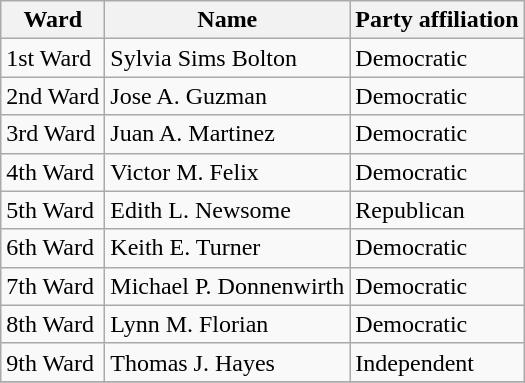<table class="wikitable">
<tr>
<th>Ward</th>
<th>Name</th>
<th>Party affiliation</th>
</tr>
<tr>
<td>1st Ward</td>
<td>Sylvia Sims Bolton</td>
<td>Democratic</td>
</tr>
<tr>
<td>2nd Ward</td>
<td>Jose A. Guzman</td>
<td>Democratic</td>
</tr>
<tr>
<td>3rd Ward</td>
<td>Juan A. Martinez</td>
<td>Democratic</td>
</tr>
<tr>
<td>4th Ward</td>
<td>Victor M. Felix</td>
<td>Democratic</td>
</tr>
<tr>
<td>5th Ward</td>
<td>Edith L. Newsome</td>
<td>Republican</td>
</tr>
<tr>
<td>6th Ward</td>
<td>Keith E. Turner</td>
<td>Democratic</td>
</tr>
<tr>
<td>7th Ward</td>
<td>Michael P. Donnenwirth</td>
<td>Democratic</td>
</tr>
<tr>
<td>8th Ward</td>
<td>Lynn M. Florian</td>
<td>Democratic</td>
</tr>
<tr>
<td>9th Ward</td>
<td>Thomas J. Hayes</td>
<td>Independent</td>
</tr>
<tr>
</tr>
</table>
